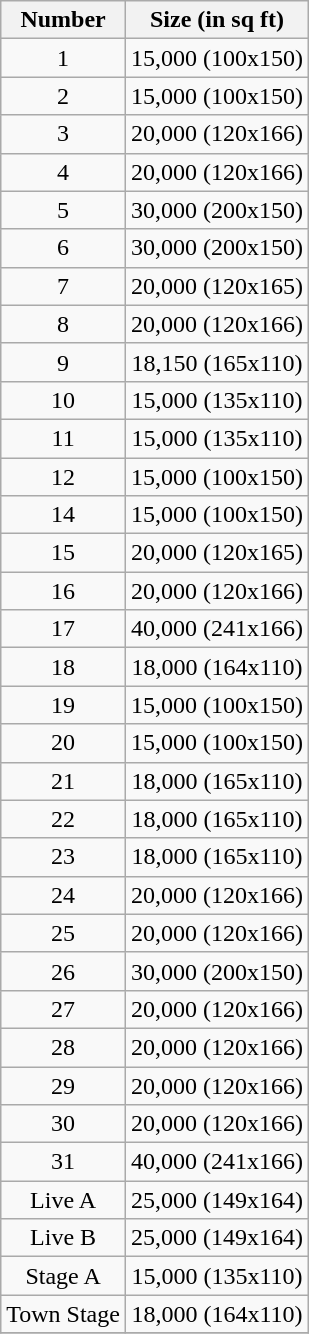<table class="wikitable sortable" style="text-align:center;">
<tr>
<th>Number</th>
<th>Size (in sq ft)</th>
</tr>
<tr>
<td>1</td>
<td>15,000 (100x150)</td>
</tr>
<tr>
<td>2</td>
<td>15,000 (100x150)</td>
</tr>
<tr>
<td>3</td>
<td>20,000 (120x166)</td>
</tr>
<tr>
<td>4</td>
<td>20,000 (120x166)</td>
</tr>
<tr>
<td>5</td>
<td>30,000 (200x150)</td>
</tr>
<tr>
<td>6</td>
<td>30,000 (200x150)</td>
</tr>
<tr>
<td>7</td>
<td>20,000 (120x165)</td>
</tr>
<tr>
<td>8</td>
<td>20,000 (120x166)</td>
</tr>
<tr>
<td>9</td>
<td>18,150 (165x110)</td>
</tr>
<tr>
<td>10</td>
<td>15,000 (135x110)</td>
</tr>
<tr>
<td>11</td>
<td>15,000 (135x110)</td>
</tr>
<tr>
<td>12</td>
<td>15,000 (100x150)</td>
</tr>
<tr>
<td>14</td>
<td>15,000 (100x150)</td>
</tr>
<tr>
<td>15</td>
<td>20,000 (120x165)</td>
</tr>
<tr>
<td>16</td>
<td>20,000 (120x166)</td>
</tr>
<tr>
<td>17</td>
<td>40,000 (241x166)</td>
</tr>
<tr>
<td>18</td>
<td>18,000 (164x110)</td>
</tr>
<tr>
<td>19</td>
<td>15,000 (100x150)</td>
</tr>
<tr>
<td>20</td>
<td>15,000 (100x150)</td>
</tr>
<tr>
<td>21</td>
<td>18,000 (165x110)</td>
</tr>
<tr>
<td>22</td>
<td>18,000 (165x110)</td>
</tr>
<tr>
<td>23</td>
<td>18,000 (165x110)</td>
</tr>
<tr>
<td>24</td>
<td>20,000 (120x166)</td>
</tr>
<tr>
<td>25</td>
<td>20,000 (120x166)</td>
</tr>
<tr>
<td>26</td>
<td>30,000 (200x150)</td>
</tr>
<tr>
<td>27</td>
<td>20,000 (120x166)</td>
</tr>
<tr>
<td>28</td>
<td>20,000 (120x166)</td>
</tr>
<tr>
<td>29</td>
<td>20,000 (120x166)</td>
</tr>
<tr>
<td>30</td>
<td>20,000 (120x166)</td>
</tr>
<tr>
<td>31</td>
<td>40,000 (241x166)</td>
</tr>
<tr>
<td>Live A</td>
<td>25,000 (149x164)</td>
</tr>
<tr>
<td>Live B</td>
<td>25,000 (149x164)</td>
</tr>
<tr>
<td>Stage A</td>
<td>15,000 (135x110)</td>
</tr>
<tr>
<td>Town Stage</td>
<td>18,000 (164x110)</td>
</tr>
<tr>
</tr>
</table>
